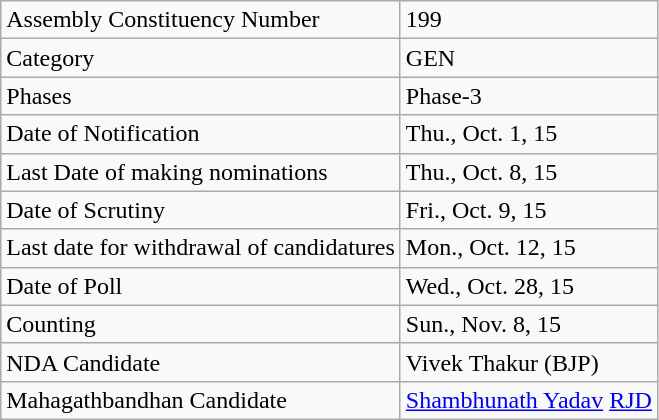<table class="wikitable sortable">
<tr>
<td>Assembly Constituency Number</td>
<td>199</td>
</tr>
<tr>
<td>Category</td>
<td>GEN</td>
</tr>
<tr>
<td>Phases</td>
<td>Phase-3</td>
</tr>
<tr>
<td>Date of Notification</td>
<td>Thu., Oct. 1, 15</td>
</tr>
<tr>
<td>Last Date of making nominations</td>
<td>Thu., Oct. 8, 15</td>
</tr>
<tr>
<td>Date of Scrutiny</td>
<td>Fri., Oct. 9, 15</td>
</tr>
<tr>
<td>Last date for withdrawal of candidatures</td>
<td>Mon., Oct. 12, 15</td>
</tr>
<tr>
<td>Date of Poll</td>
<td>Wed., Oct. 28, 15</td>
</tr>
<tr>
<td>Counting</td>
<td>Sun., Nov. 8, 15</td>
</tr>
<tr>
<td>NDA Candidate</td>
<td>Vivek Thakur (BJP)</td>
</tr>
<tr>
<td>Mahagathbandhan Candidate</td>
<td><a href='#'>Shambhunath Yadav</a> <a href='#'>RJD</a></td>
</tr>
</table>
